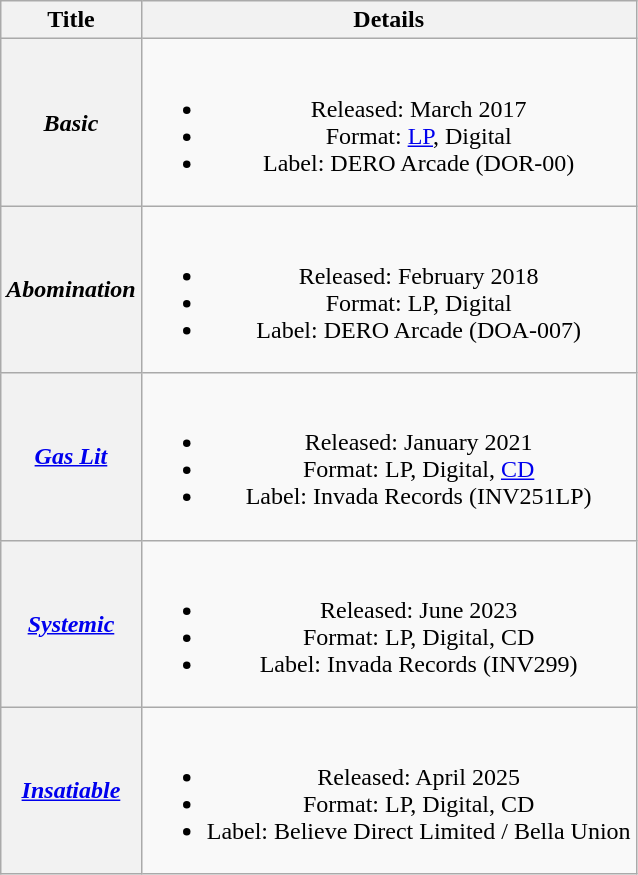<table class="wikitable plainrowheaders" style="text-align:center;" border="1">
<tr>
<th>Title</th>
<th>Details</th>
</tr>
<tr>
<th scope="row"><em>Basic</em></th>
<td><br><ul><li>Released: March 2017</li><li>Format: <a href='#'>LP</a>, Digital</li><li>Label: DERO Arcade (DOR-00)</li></ul></td>
</tr>
<tr>
<th scope="row"><em>Abomination</em></th>
<td><br><ul><li>Released: February 2018</li><li>Format: LP, Digital</li><li>Label: DERO Arcade (DOA-007)</li></ul></td>
</tr>
<tr>
<th scope="row"><em><a href='#'>Gas Lit</a></em></th>
<td><br><ul><li>Released: January 2021</li><li>Format: LP, Digital, <a href='#'>CD</a></li><li>Label: Invada Records (INV251LP)</li></ul></td>
</tr>
<tr>
<th scope="row"><em><a href='#'>Systemic</a></em></th>
<td><br><ul><li>Released: June 2023</li><li>Format: LP, Digital, CD</li><li>Label: Invada Records (INV299)</li></ul></td>
</tr>
<tr>
<th scope="row"><em><a href='#'>Insatiable</a></em></th>
<td><br><ul><li>Released: April 2025</li><li>Format: LP, Digital, CD</li><li>Label: Believe Direct Limited / Bella Union</li></ul></td>
</tr>
</table>
